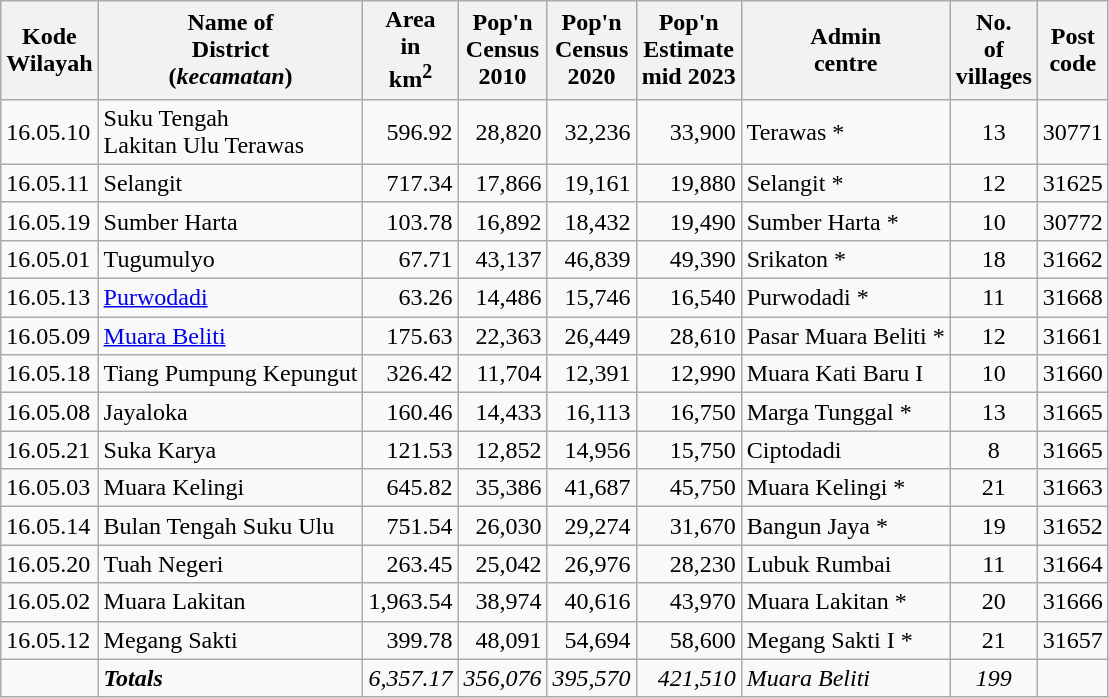<table class="sortable wikitable">
<tr>
<th>Kode <br>Wilayah</th>
<th>Name of<br>District<br>(<em>kecamatan</em>)</th>
<th>Area <br>in <br> km<sup>2</sup></th>
<th>Pop'n<br>Census<br>2010</th>
<th>Pop'n<br>Census<br>2020</th>
<th>Pop'n<br>Estimate<br>mid 2023</th>
<th>Admin<br>centre</th>
<th>No. <br>of<br>villages</th>
<th>Post<br>code</th>
</tr>
<tr>
<td>16.05.10</td>
<td>Suku Tengah <br>Lakitan Ulu Terawas</td>
<td align="right">596.92</td>
<td align="right">28,820</td>
<td align="right">32,236</td>
<td align="right">33,900</td>
<td>Terawas *</td>
<td align="center">13</td>
<td>30771</td>
</tr>
<tr>
<td>16.05.11</td>
<td>Selangit</td>
<td align="right">717.34</td>
<td align="right">17,866</td>
<td align="right">19,161</td>
<td align="right">19,880</td>
<td>Selangit *</td>
<td align="center">12</td>
<td>31625</td>
</tr>
<tr>
<td>16.05.19</td>
<td>Sumber Harta</td>
<td align="right">103.78</td>
<td align="right">16,892</td>
<td align="right">18,432</td>
<td align="right">19,490</td>
<td>Sumber Harta *</td>
<td align="center">10</td>
<td>30772</td>
</tr>
<tr>
<td>16.05.01</td>
<td>Tugumulyo</td>
<td align="right">67.71</td>
<td align="right">43,137</td>
<td align="right">46,839</td>
<td align="right">49,390</td>
<td>Srikaton *</td>
<td align="center">18</td>
<td>31662</td>
</tr>
<tr>
<td>16.05.13</td>
<td><a href='#'>Purwodadi</a></td>
<td align="right">63.26</td>
<td align="right">14,486</td>
<td align="right">15,746</td>
<td align="right">16,540</td>
<td>Purwodadi *</td>
<td align="center">11</td>
<td>31668</td>
</tr>
<tr>
<td>16.05.09</td>
<td><a href='#'>Muara Beliti</a></td>
<td align="right">175.63</td>
<td align="right">22,363</td>
<td align="right">26,449</td>
<td align="right">28,610</td>
<td>Pasar Muara Beliti *</td>
<td align="center">12</td>
<td>31661</td>
</tr>
<tr>
<td>16.05.18</td>
<td>Tiang Pumpung Kepungut</td>
<td align="right">326.42</td>
<td align="right">11,704</td>
<td align="right">12,391</td>
<td align="right">12,990</td>
<td>Muara Kati Baru I</td>
<td align="center">10</td>
<td>31660</td>
</tr>
<tr>
<td>16.05.08</td>
<td>Jayaloka</td>
<td align="right">160.46</td>
<td align="right">14,433</td>
<td align="right">16,113</td>
<td align="right">16,750</td>
<td>Marga Tunggal *</td>
<td align="center">13</td>
<td>31665</td>
</tr>
<tr>
<td>16.05.21</td>
<td>Suka Karya</td>
<td align="right">121.53</td>
<td align="right">12,852</td>
<td align="right">14,956</td>
<td align="right">15,750</td>
<td>Ciptodadi</td>
<td align="center">8</td>
<td>31665</td>
</tr>
<tr>
<td>16.05.03</td>
<td>Muara Kelingi</td>
<td align="right">645.82</td>
<td align="right">35,386</td>
<td align="right">41,687</td>
<td align="right">45,750</td>
<td>Muara Kelingi *</td>
<td align="center">21</td>
<td>31663</td>
</tr>
<tr>
<td>16.05.14</td>
<td>Bulan Tengah Suku Ulu</td>
<td align="right">751.54</td>
<td align="right">26,030</td>
<td align="right">29,274</td>
<td align="right">31,670</td>
<td>Bangun Jaya *</td>
<td align="center">19</td>
<td>31652</td>
</tr>
<tr>
<td>16.05.20</td>
<td>Tuah Negeri</td>
<td align="right">263.45</td>
<td align="right">25,042</td>
<td align="right">26,976</td>
<td align="right">28,230</td>
<td>Lubuk Rumbai</td>
<td align="center">11</td>
<td>31664</td>
</tr>
<tr>
<td>16.05.02</td>
<td>Muara Lakitan</td>
<td align="right">1,963.54</td>
<td align="right">38,974</td>
<td align="right">40,616</td>
<td align="right">43,970</td>
<td>Muara Lakitan *</td>
<td align="center">20</td>
<td>31666</td>
</tr>
<tr>
<td>16.05.12</td>
<td>Megang Sakti</td>
<td align="right">399.78</td>
<td align="right">48,091</td>
<td align="right">54,694</td>
<td align="right">58,600</td>
<td>Megang Sakti I *</td>
<td align="center">21</td>
<td>31657</td>
</tr>
<tr>
<td></td>
<td><strong><em>Totals</em></strong></td>
<td align="right"><em>6,357.17</em></td>
<td align="right"><em>356,076</em></td>
<td align="right"><em>395,570</em></td>
<td align="right"><em>421,510</em></td>
<td><em>Muara Beliti</em></td>
<td align="center"><em>199</em></td>
<td></td>
</tr>
</table>
